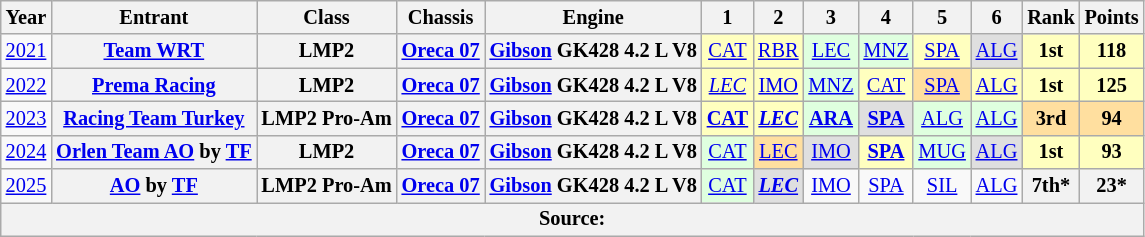<table class="wikitable" style="text-align:center; font-size:85%">
<tr>
<th>Year</th>
<th>Entrant</th>
<th>Class</th>
<th>Chassis</th>
<th>Engine</th>
<th>1</th>
<th>2</th>
<th>3</th>
<th>4</th>
<th>5</th>
<th>6</th>
<th>Rank</th>
<th>Points</th>
</tr>
<tr>
<td><a href='#'>2021</a></td>
<th nowrap><a href='#'>Team WRT</a></th>
<th>LMP2</th>
<th nowrap><a href='#'>Oreca 07</a></th>
<th nowrap><a href='#'>Gibson</a> GK428 4.2 L V8</th>
<td style="background:#FFFFBF;"><a href='#'>CAT</a><br></td>
<td style="background:#FFFFBF;"><a href='#'>RBR</a><br></td>
<td style="background:#DFFFDF;"><a href='#'>LEC</a><br></td>
<td style="background:#DFFFDF;"><a href='#'>MNZ</a><br></td>
<td style="background:#FFFFBF;"><a href='#'>SPA</a><br></td>
<td style="background:#DFDFDF;"><a href='#'>ALG</a><br></td>
<th style="background:#FFFFBF;">1st</th>
<th style="background:#FFFFBF;">118</th>
</tr>
<tr>
<td><a href='#'>2022</a></td>
<th nowrap><a href='#'>Prema Racing</a></th>
<th>LMP2</th>
<th nowrap><a href='#'>Oreca 07</a></th>
<th nowrap><a href='#'>Gibson</a> GK428 4.2 L V8</th>
<td style="background:#FFFFBF;"><em><a href='#'>LEC</a></em><br></td>
<td style="background:#FFFFBF;"><a href='#'>IMO</a><br></td>
<td style="background:#DFFFDF;"><a href='#'>MNZ</a><br></td>
<td style="background:#FFFFBF;"><a href='#'>CAT</a><br></td>
<td style="background:#FFDF9F;"><a href='#'>SPA</a><br></td>
<td style="background:#FFFFBF;"><a href='#'>ALG</a><br></td>
<th style="background:#FFFFBF;">1st</th>
<th style="background:#FFFFBF;">125</th>
</tr>
<tr>
<td><a href='#'>2023</a></td>
<th nowrap><a href='#'>Racing Team Turkey</a></th>
<th nowrap>LMP2 Pro-Am</th>
<th nowrap><a href='#'>Oreca 07</a></th>
<th nowrap><a href='#'>Gibson</a> GK428 4.2 L V8</th>
<td style="background:#FFFFBF;"><strong><a href='#'>CAT</a></strong><br></td>
<td style="background:#FFFFBF;"><strong><em><a href='#'>LEC</a></em></strong><br></td>
<td style="background:#DFFFDF;"><strong><a href='#'>ARA</a></strong><br></td>
<td style="background:#DFDFDF;"><strong><a href='#'>SPA</a></strong><br></td>
<td style="background:#DFFFDF;"><a href='#'>ALG</a><br></td>
<td style="background:#DFFFDF;"><a href='#'>ALG</a><br></td>
<th style="background:#FFDF9F;">3rd</th>
<th style="background:#FFDF9F;">94</th>
</tr>
<tr>
<td><a href='#'>2024</a></td>
<th nowrap><a href='#'>Orlen Team AO</a> by <a href='#'>TF</a></th>
<th>LMP2</th>
<th nowrap><a href='#'>Oreca 07</a></th>
<th nowrap><a href='#'>Gibson</a> GK428 4.2 L V8</th>
<td style="background:#DFFFDF;"><a href='#'>CAT</a><br></td>
<td style="background:#FFDF9F;"><a href='#'>LEC</a><br></td>
<td style="background:#DFDFDF;"><a href='#'>IMO</a><br></td>
<td style="background:#FFFFBF;"><strong><a href='#'>SPA</a></strong><br></td>
<td style="background:#DFFFDF;"><a href='#'>MUG</a><br></td>
<td style="background:#DFDFDF;"><a href='#'>ALG</a><br></td>
<th style="background:#FFFFBF;">1st</th>
<th style="background:#FFFFBF;">93</th>
</tr>
<tr>
<td><a href='#'>2025</a></td>
<th><a href='#'>AO</a> by <a href='#'>TF</a></th>
<th>LMP2 Pro-Am</th>
<th><a href='#'>Oreca 07</a></th>
<th><a href='#'>Gibson</a> GK428 4.2 L V8</th>
<td style="background:#DFFFDF;"><a href='#'>CAT</a><br></td>
<td style="background:#DFDFDF;"><strong><em><a href='#'>LEC</a></em></strong><br></td>
<td style="background:#;"><a href='#'>IMO</a><br></td>
<td style="background:#;"><a href='#'>SPA</a><br></td>
<td style="background:#;"><a href='#'>SIL</a><br></td>
<td style="background:#;"><a href='#'>ALG</a><br></td>
<th>7th*</th>
<th>23*</th>
</tr>
<tr>
<th colspan="13">Source:</th>
</tr>
</table>
